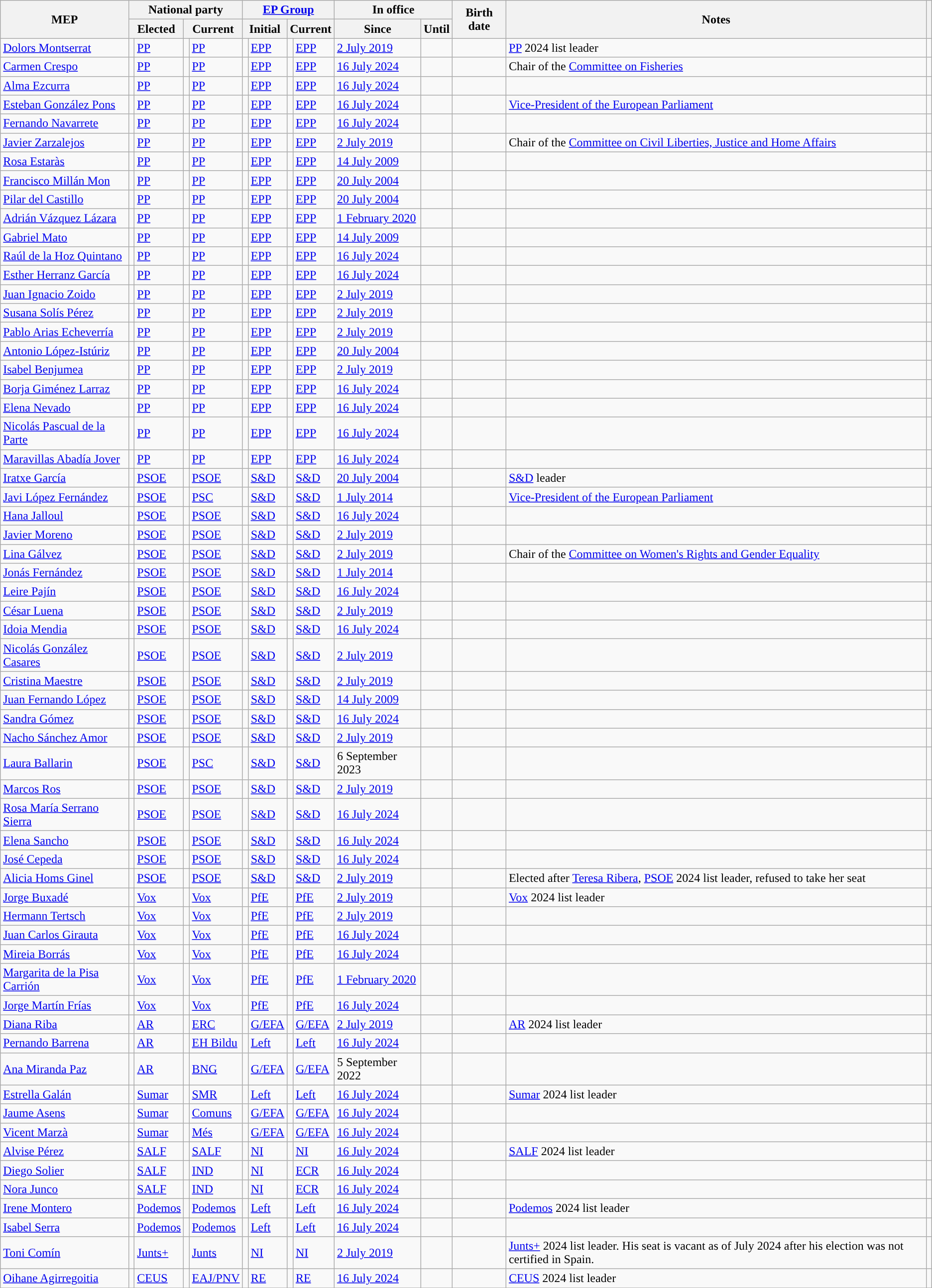<table class="wikitable sortable" style="text-align:left">
<tr>
<th rowspan="2">MEP</th>
<th colspan="4">National party</th>
<th colspan="4"><a href='#'>EP Group</a></th>
<th colspan="2">In office</th>
<th rowspan="2">Birth date</th>
<th rowspan="2">Notes</th>
<th rowspan="2" class="unsortable"></th>
</tr>
<tr>
<th colspan="2">Elected</th>
<th colspan="2">Current</th>
<th colspan="2">Initial</th>
<th colspan="2">Current</th>
<th>Since</th>
<th>Until</th>
</tr>
<tr>
<td><a href='#'>Dolors Montserrat</a></td>
<td style="background: "></td>
<td><a href='#'>PP</a></td>
<td style="background: "></td>
<td><a href='#'>PP</a></td>
<td style="background: "></td>
<td><a href='#'>EPP</a></td>
<td style="background: "></td>
<td><a href='#'>EPP</a></td>
<td><a href='#'>2 July 2019</a></td>
<td></td>
<td></td>
<td><a href='#'>PP</a> 2024 list leader</td>
<td></td>
</tr>
<tr>
<td><a href='#'>Carmen Crespo</a></td>
<td style="background: "></td>
<td><a href='#'>PP</a></td>
<td style="background: "></td>
<td><a href='#'>PP</a></td>
<td style="background: "></td>
<td><a href='#'>EPP</a></td>
<td style="background: "></td>
<td><a href='#'>EPP</a></td>
<td><a href='#'>16 July 2024</a></td>
<td></td>
<td></td>
<td>Chair of the <a href='#'>Committee on Fisheries</a></td>
<td></td>
</tr>
<tr>
<td><a href='#'>Alma Ezcurra</a></td>
<td style="background: "></td>
<td><a href='#'>PP</a></td>
<td style="background: "></td>
<td><a href='#'>PP</a></td>
<td style="background: "></td>
<td><a href='#'>EPP</a></td>
<td style="background: "></td>
<td><a href='#'>EPP</a></td>
<td><a href='#'>16 July 2024</a></td>
<td></td>
<td></td>
<td></td>
<td></td>
</tr>
<tr>
<td><a href='#'>Esteban González Pons</a></td>
<td style="background: "></td>
<td><a href='#'>PP</a></td>
<td style="background: "></td>
<td><a href='#'>PP</a></td>
<td style="background: "></td>
<td><a href='#'>EPP</a></td>
<td style="background: "></td>
<td><a href='#'>EPP</a></td>
<td><a href='#'>16 July 2024</a></td>
<td></td>
<td></td>
<td><a href='#'>Vice-President of the European Parliament</a></td>
<td></td>
</tr>
<tr>
<td><a href='#'>Fernando Navarrete</a></td>
<td style="background: "></td>
<td><a href='#'>PP</a></td>
<td style="background: "></td>
<td><a href='#'>PP</a></td>
<td style="background: "></td>
<td><a href='#'>EPP</a></td>
<td style="background: "></td>
<td><a href='#'>EPP</a></td>
<td><a href='#'>16 July 2024</a></td>
<td></td>
<td></td>
<td></td>
<td></td>
</tr>
<tr>
<td><a href='#'>Javier Zarzalejos</a></td>
<td style="background: "></td>
<td><a href='#'>PP</a></td>
<td style="background: "></td>
<td><a href='#'>PP</a></td>
<td style="background: "></td>
<td><a href='#'>EPP</a></td>
<td style="background: "></td>
<td><a href='#'>EPP</a></td>
<td><a href='#'>2 July 2019</a></td>
<td></td>
<td></td>
<td>Chair of the <a href='#'>Committee on Civil Liberties, Justice and Home Affairs</a></td>
<td></td>
</tr>
<tr>
<td><a href='#'>Rosa Estaràs</a></td>
<td style="background: "></td>
<td><a href='#'>PP</a></td>
<td style="background: "></td>
<td><a href='#'>PP</a></td>
<td style="background: "></td>
<td><a href='#'>EPP</a></td>
<td style="background: "></td>
<td><a href='#'>EPP</a></td>
<td><a href='#'>14 July 2009</a></td>
<td></td>
<td></td>
<td></td>
<td></td>
</tr>
<tr>
<td><a href='#'>Francisco Millán Mon</a></td>
<td style="background: "></td>
<td><a href='#'>PP</a></td>
<td style="background: "></td>
<td><a href='#'>PP</a></td>
<td style="background: "></td>
<td><a href='#'>EPP</a></td>
<td style="background: "></td>
<td><a href='#'>EPP</a></td>
<td><a href='#'>20 July 2004</a></td>
<td></td>
<td></td>
<td></td>
<td></td>
</tr>
<tr>
<td><a href='#'>Pilar del Castillo</a></td>
<td style="background: "></td>
<td><a href='#'>PP</a></td>
<td style="background: "></td>
<td><a href='#'>PP</a></td>
<td style="background: "></td>
<td><a href='#'>EPP</a></td>
<td style="background: "></td>
<td><a href='#'>EPP</a></td>
<td><a href='#'>20 July 2004</a></td>
<td></td>
<td></td>
<td></td>
<td></td>
</tr>
<tr>
<td><a href='#'>Adrián Vázquez Lázara</a></td>
<td style="background: "></td>
<td><a href='#'>PP</a></td>
<td style="background: "></td>
<td><a href='#'>PP</a></td>
<td style="background: "></td>
<td><a href='#'>EPP</a></td>
<td style="background: "></td>
<td><a href='#'>EPP</a></td>
<td><a href='#'>1 February 2020</a></td>
<td></td>
<td></td>
<td></td>
<td></td>
</tr>
<tr>
<td><a href='#'>Gabriel Mato</a></td>
<td style="background: "></td>
<td><a href='#'>PP</a></td>
<td style="background: "></td>
<td><a href='#'>PP</a></td>
<td style="background: "></td>
<td><a href='#'>EPP</a></td>
<td style="background: "></td>
<td><a href='#'>EPP</a></td>
<td><a href='#'>14 July 2009</a></td>
<td></td>
<td></td>
<td></td>
<td></td>
</tr>
<tr>
<td><a href='#'>Raúl de la Hoz Quintano</a></td>
<td style="background: "></td>
<td><a href='#'>PP</a></td>
<td style="background: "></td>
<td><a href='#'>PP</a></td>
<td style="background: "></td>
<td><a href='#'>EPP</a></td>
<td style="background: "></td>
<td><a href='#'>EPP</a></td>
<td><a href='#'>16 July 2024</a></td>
<td></td>
<td></td>
<td></td>
<td></td>
</tr>
<tr>
<td><a href='#'>Esther Herranz García</a></td>
<td style="background: "></td>
<td><a href='#'>PP</a></td>
<td style="background: "></td>
<td><a href='#'>PP</a></td>
<td style="background: "></td>
<td><a href='#'>EPP</a></td>
<td style="background: "></td>
<td><a href='#'>EPP</a></td>
<td><a href='#'>16 July 2024</a></td>
<td></td>
<td></td>
<td></td>
<td></td>
</tr>
<tr>
<td><a href='#'>Juan Ignacio Zoido</a></td>
<td style="background: "></td>
<td><a href='#'>PP</a></td>
<td style="background: "></td>
<td><a href='#'>PP</a></td>
<td style="background: "></td>
<td><a href='#'>EPP</a></td>
<td style="background: "></td>
<td><a href='#'>EPP</a></td>
<td><a href='#'>2 July 2019</a></td>
<td></td>
<td></td>
<td></td>
<td></td>
</tr>
<tr>
<td><a href='#'>Susana Solís Pérez</a></td>
<td style="background: "></td>
<td><a href='#'>PP</a></td>
<td style="background: "></td>
<td><a href='#'>PP</a></td>
<td style="background: "></td>
<td><a href='#'>EPP</a></td>
<td style="background: "></td>
<td><a href='#'>EPP</a></td>
<td><a href='#'>2 July 2019</a></td>
<td></td>
<td></td>
<td></td>
<td></td>
</tr>
<tr>
<td><a href='#'>Pablo Arias Echeverría</a></td>
<td style="background: "></td>
<td><a href='#'>PP</a></td>
<td style="background: "></td>
<td><a href='#'>PP</a></td>
<td style="background: "></td>
<td><a href='#'>EPP</a></td>
<td style="background: "></td>
<td><a href='#'>EPP</a></td>
<td><a href='#'>2 July 2019</a></td>
<td></td>
<td></td>
<td></td>
<td></td>
</tr>
<tr>
<td><a href='#'>Antonio López-Istúriz</a></td>
<td style="background: "></td>
<td><a href='#'>PP</a></td>
<td style="background: "></td>
<td><a href='#'>PP</a></td>
<td style="background: "></td>
<td><a href='#'>EPP</a></td>
<td style="background: "></td>
<td><a href='#'>EPP</a></td>
<td><a href='#'>20 July 2004</a></td>
<td></td>
<td></td>
<td></td>
<td></td>
</tr>
<tr>
<td><a href='#'>Isabel Benjumea</a></td>
<td style="background: "></td>
<td><a href='#'>PP</a></td>
<td style="background: "></td>
<td><a href='#'>PP</a></td>
<td style="background: "></td>
<td><a href='#'>EPP</a></td>
<td style="background: "></td>
<td><a href='#'>EPP</a></td>
<td><a href='#'>2 July 2019</a></td>
<td></td>
<td></td>
<td></td>
<td></td>
</tr>
<tr>
<td><a href='#'>Borja Giménez Larraz</a></td>
<td style="background: "></td>
<td><a href='#'>PP</a></td>
<td style="background: "></td>
<td><a href='#'>PP</a></td>
<td style="background: "></td>
<td><a href='#'>EPP</a></td>
<td style="background: "></td>
<td><a href='#'>EPP</a></td>
<td><a href='#'>16 July 2024</a></td>
<td></td>
<td></td>
<td></td>
<td></td>
</tr>
<tr>
<td><a href='#'>Elena Nevado</a></td>
<td style="background: "></td>
<td><a href='#'>PP</a></td>
<td style="background: "></td>
<td><a href='#'>PP</a></td>
<td style="background: "></td>
<td><a href='#'>EPP</a></td>
<td style="background: "></td>
<td><a href='#'>EPP</a></td>
<td><a href='#'>16 July 2024</a></td>
<td></td>
<td></td>
<td></td>
<td></td>
</tr>
<tr>
<td><a href='#'>Nicolás Pascual de la Parte</a></td>
<td style="background: "></td>
<td><a href='#'>PP</a></td>
<td style="background: "></td>
<td><a href='#'>PP</a></td>
<td style="background: "></td>
<td><a href='#'>EPP</a></td>
<td style="background: "></td>
<td><a href='#'>EPP</a></td>
<td><a href='#'>16 July 2024</a></td>
<td></td>
<td></td>
<td></td>
<td></td>
</tr>
<tr>
<td><a href='#'>Maravillas Abadía Jover</a></td>
<td style="background: "></td>
<td><a href='#'>PP</a></td>
<td style="background: "></td>
<td><a href='#'>PP</a></td>
<td style="background: "></td>
<td><a href='#'>EPP</a></td>
<td style="background: "></td>
<td><a href='#'>EPP</a></td>
<td><a href='#'>16 July 2024</a></td>
<td></td>
<td></td>
<td></td>
<td></td>
</tr>
<tr>
<td><a href='#'>Iratxe García</a></td>
<td style="background: "></td>
<td><a href='#'>PSOE</a></td>
<td style="background: "></td>
<td><a href='#'>PSOE</a></td>
<td style="background: "></td>
<td><a href='#'>S&D</a></td>
<td style="background: "></td>
<td><a href='#'>S&D</a></td>
<td><a href='#'>20 July 2004</a></td>
<td></td>
<td></td>
<td><a href='#'>S&D</a> leader</td>
<td></td>
</tr>
<tr>
<td><a href='#'>Javi López Fernández</a></td>
<td style="background: "></td>
<td><a href='#'>PSOE</a></td>
<td style="background: "></td>
<td><a href='#'>PSC</a></td>
<td style="background: "></td>
<td><a href='#'>S&D</a></td>
<td style="background: "></td>
<td><a href='#'>S&D</a></td>
<td><a href='#'>1 July 2014</a></td>
<td></td>
<td></td>
<td><a href='#'>Vice-President of the European Parliament</a></td>
<td></td>
</tr>
<tr>
<td><a href='#'>Hana Jalloul</a></td>
<td style="background: "></td>
<td><a href='#'>PSOE</a></td>
<td style="background: "></td>
<td><a href='#'>PSOE</a></td>
<td style="background: "></td>
<td><a href='#'>S&D</a></td>
<td style="background: "></td>
<td><a href='#'>S&D</a></td>
<td><a href='#'>16 July 2024</a></td>
<td></td>
<td></td>
<td></td>
<td></td>
</tr>
<tr>
<td><a href='#'>Javier Moreno</a></td>
<td style="background: "></td>
<td><a href='#'>PSOE</a></td>
<td style="background: "></td>
<td><a href='#'>PSOE</a></td>
<td style="background: "></td>
<td><a href='#'>S&D</a></td>
<td style="background: "></td>
<td><a href='#'>S&D</a></td>
<td><a href='#'>2 July 2019</a></td>
<td></td>
<td></td>
<td></td>
<td></td>
</tr>
<tr>
<td><a href='#'>Lina Gálvez</a></td>
<td style="background: "></td>
<td><a href='#'>PSOE</a></td>
<td style="background: "></td>
<td><a href='#'>PSOE</a></td>
<td style="background: "></td>
<td><a href='#'>S&D</a></td>
<td style="background: "></td>
<td><a href='#'>S&D</a></td>
<td><a href='#'>2 July 2019</a></td>
<td></td>
<td></td>
<td>Chair of the <a href='#'>Committee on Women's Rights and Gender Equality</a></td>
<td></td>
</tr>
<tr>
<td><a href='#'>Jonás Fernández</a></td>
<td style="background: "></td>
<td><a href='#'>PSOE</a></td>
<td style="background: "></td>
<td><a href='#'>PSOE</a></td>
<td style="background: "></td>
<td><a href='#'>S&D</a></td>
<td style="background: "></td>
<td><a href='#'>S&D</a></td>
<td><a href='#'>1 July 2014</a></td>
<td></td>
<td></td>
<td></td>
<td></td>
</tr>
<tr>
<td><a href='#'>Leire Pajín</a></td>
<td style="background: "></td>
<td><a href='#'>PSOE</a></td>
<td style="background: "></td>
<td><a href='#'>PSOE</a></td>
<td style="background: "></td>
<td><a href='#'>S&D</a></td>
<td style="background: "></td>
<td><a href='#'>S&D</a></td>
<td><a href='#'>16 July 2024</a></td>
<td></td>
<td></td>
<td></td>
<td></td>
</tr>
<tr>
<td><a href='#'>César Luena</a></td>
<td style="background: "></td>
<td><a href='#'>PSOE</a></td>
<td style="background: "></td>
<td><a href='#'>PSOE</a></td>
<td style="background: "></td>
<td><a href='#'>S&D</a></td>
<td style="background: "></td>
<td><a href='#'>S&D</a></td>
<td><a href='#'>2 July 2019</a></td>
<td></td>
<td></td>
<td></td>
<td></td>
</tr>
<tr>
<td><a href='#'>Idoia Mendia</a></td>
<td style="background: "></td>
<td><a href='#'>PSOE</a></td>
<td style="background: "></td>
<td><a href='#'>PSOE</a></td>
<td style="background: "></td>
<td><a href='#'>S&D</a></td>
<td style="background: "></td>
<td><a href='#'>S&D</a></td>
<td><a href='#'>16 July 2024</a></td>
<td></td>
<td></td>
<td></td>
<td></td>
</tr>
<tr>
<td><a href='#'>Nicolás González Casares</a></td>
<td style="background: "></td>
<td><a href='#'>PSOE</a></td>
<td style="background: "></td>
<td><a href='#'>PSOE</a></td>
<td style="background: "></td>
<td><a href='#'>S&D</a></td>
<td style="background: "></td>
<td><a href='#'>S&D</a></td>
<td><a href='#'>2 July 2019</a></td>
<td></td>
<td></td>
<td></td>
<td></td>
</tr>
<tr>
<td><a href='#'>Cristina Maestre</a></td>
<td style="background: "></td>
<td><a href='#'>PSOE</a></td>
<td style="background: "></td>
<td><a href='#'>PSOE</a></td>
<td style="background: "></td>
<td><a href='#'>S&D</a></td>
<td style="background: "></td>
<td><a href='#'>S&D</a></td>
<td><a href='#'>2 July 2019</a></td>
<td></td>
<td></td>
<td></td>
<td></td>
</tr>
<tr>
<td><a href='#'>Juan Fernando López</a></td>
<td style="background: "></td>
<td><a href='#'>PSOE</a></td>
<td style="background: "></td>
<td><a href='#'>PSOE</a></td>
<td style="background: "></td>
<td><a href='#'>S&D</a></td>
<td style="background: "></td>
<td><a href='#'>S&D</a></td>
<td><a href='#'>14 July 2009</a></td>
<td></td>
<td></td>
<td></td>
<td></td>
</tr>
<tr>
<td><a href='#'>Sandra Gómez</a></td>
<td style="background: "></td>
<td><a href='#'>PSOE</a></td>
<td style="background: "></td>
<td><a href='#'>PSOE</a></td>
<td style="background: "></td>
<td><a href='#'>S&D</a></td>
<td style="background: "></td>
<td><a href='#'>S&D</a></td>
<td><a href='#'>16 July 2024</a></td>
<td></td>
<td></td>
<td></td>
<td></td>
</tr>
<tr>
<td><a href='#'>Nacho Sánchez Amor</a></td>
<td style="background: "></td>
<td><a href='#'>PSOE</a></td>
<td style="background: "></td>
<td><a href='#'>PSOE</a></td>
<td style="background: "></td>
<td><a href='#'>S&D</a></td>
<td style="background: "></td>
<td><a href='#'>S&D</a></td>
<td><a href='#'>2 July 2019</a></td>
<td></td>
<td></td>
<td></td>
<td></td>
</tr>
<tr>
<td><a href='#'>Laura Ballarin</a></td>
<td style="background: "></td>
<td><a href='#'>PSOE</a></td>
<td style="background: "></td>
<td><a href='#'>PSC</a></td>
<td style="background: "></td>
<td><a href='#'>S&D</a></td>
<td style="background: "></td>
<td><a href='#'>S&D</a></td>
<td>6 September 2023</td>
<td></td>
<td></td>
<td></td>
<td></td>
</tr>
<tr>
<td><a href='#'>Marcos Ros</a></td>
<td style="background: "></td>
<td><a href='#'>PSOE</a></td>
<td style="background: "></td>
<td><a href='#'>PSOE</a></td>
<td style="background: "></td>
<td><a href='#'>S&D</a></td>
<td style="background: "></td>
<td><a href='#'>S&D</a></td>
<td><a href='#'>2 July 2019</a></td>
<td></td>
<td></td>
<td></td>
<td></td>
</tr>
<tr>
<td><a href='#'>Rosa María Serrano Sierra</a></td>
<td style="background: "></td>
<td><a href='#'>PSOE</a></td>
<td style="background: "></td>
<td><a href='#'>PSOE</a></td>
<td style="background: "></td>
<td><a href='#'>S&D</a></td>
<td style="background: "></td>
<td><a href='#'>S&D</a></td>
<td><a href='#'>16 July 2024</a></td>
<td></td>
<td></td>
<td></td>
<td></td>
</tr>
<tr>
<td><a href='#'>Elena Sancho</a></td>
<td style="background: "></td>
<td><a href='#'>PSOE</a></td>
<td style="background: "></td>
<td><a href='#'>PSOE</a></td>
<td style="background: "></td>
<td><a href='#'>S&D</a></td>
<td style="background: "></td>
<td><a href='#'>S&D</a></td>
<td><a href='#'>16 July 2024</a></td>
<td></td>
<td></td>
<td></td>
<td></td>
</tr>
<tr>
<td><a href='#'>José Cepeda</a></td>
<td style="background: "></td>
<td><a href='#'>PSOE</a></td>
<td style="background: "></td>
<td><a href='#'>PSOE</a></td>
<td style="background: "></td>
<td><a href='#'>S&D</a></td>
<td style="background: "></td>
<td><a href='#'>S&D</a></td>
<td><a href='#'>16 July 2024</a></td>
<td></td>
<td></td>
<td></td>
</tr>
<tr>
<td><a href='#'>Alicia Homs Ginel</a></td>
<td style="background: "></td>
<td><a href='#'>PSOE</a></td>
<td style="background: "></td>
<td><a href='#'>PSOE</a></td>
<td style="background: "></td>
<td><a href='#'>S&D</a></td>
<td style="background: "></td>
<td><a href='#'>S&D</a></td>
<td><a href='#'>2 July 2019</a></td>
<td></td>
<td></td>
<td>Elected after <a href='#'>Teresa Ribera</a>, <a href='#'>PSOE</a> 2024 list leader, refused to take her seat</td>
<td></td>
</tr>
<tr>
<td><a href='#'>Jorge Buxadé</a></td>
<td style="background: "></td>
<td><a href='#'>Vox</a></td>
<td style="background: "></td>
<td><a href='#'>Vox</a></td>
<td style="background: "></td>
<td><a href='#'>PfE</a></td>
<td style="background: "></td>
<td><a href='#'>PfE</a></td>
<td><a href='#'>2 July 2019</a></td>
<td></td>
<td></td>
<td><a href='#'>Vox</a> 2024 list leader</td>
<td></td>
</tr>
<tr>
<td><a href='#'>Hermann Tertsch</a></td>
<td style="background: "></td>
<td><a href='#'>Vox</a></td>
<td style="background: "></td>
<td><a href='#'>Vox</a></td>
<td style="background: "></td>
<td><a href='#'>PfE</a></td>
<td style="background: "></td>
<td><a href='#'>PfE</a></td>
<td><a href='#'>2 July 2019</a></td>
<td></td>
<td></td>
<td></td>
<td></td>
</tr>
<tr>
<td><a href='#'>Juan Carlos Girauta</a></td>
<td style="background: "></td>
<td><a href='#'>Vox</a></td>
<td style="background: "></td>
<td><a href='#'>Vox</a></td>
<td style="background: "></td>
<td><a href='#'>PfE</a></td>
<td style="background: "></td>
<td><a href='#'>PfE</a></td>
<td><a href='#'>16 July 2024</a></td>
<td></td>
<td></td>
<td></td>
<td></td>
</tr>
<tr>
<td><a href='#'>Mireia Borrás</a></td>
<td style="background: "></td>
<td><a href='#'>Vox</a></td>
<td style="background: "></td>
<td><a href='#'>Vox</a></td>
<td style="background: "></td>
<td><a href='#'>PfE</a></td>
<td style="background: "></td>
<td><a href='#'>PfE</a></td>
<td><a href='#'>16 July 2024</a></td>
<td></td>
<td></td>
<td></td>
<td></td>
</tr>
<tr>
<td><a href='#'>Margarita de la Pisa Carrión</a></td>
<td style="background: "></td>
<td><a href='#'>Vox</a></td>
<td style="background: "></td>
<td><a href='#'>Vox</a></td>
<td style="background: "></td>
<td><a href='#'>PfE</a></td>
<td style="background: "></td>
<td><a href='#'>PfE</a></td>
<td><a href='#'>1 February 2020</a></td>
<td></td>
<td></td>
<td></td>
<td></td>
</tr>
<tr>
<td><a href='#'>Jorge Martín Frías</a></td>
<td style="background: "></td>
<td><a href='#'>Vox</a></td>
<td style="background: "></td>
<td><a href='#'>Vox</a></td>
<td style="background: "></td>
<td><a href='#'>PfE</a></td>
<td style="background: "></td>
<td><a href='#'>PfE</a></td>
<td><a href='#'>16 July 2024</a></td>
<td></td>
<td></td>
<td></td>
<td></td>
</tr>
<tr>
<td><a href='#'>Diana Riba</a></td>
<td style="background: "></td>
<td><a href='#'>AR</a></td>
<td style="background: "></td>
<td><a href='#'>ERC</a></td>
<td style="background: "></td>
<td><a href='#'>G/EFA</a></td>
<td style="background: "></td>
<td><a href='#'>G/EFA</a></td>
<td><a href='#'>2 July 2019</a></td>
<td></td>
<td></td>
<td><a href='#'>AR</a> 2024 list leader</td>
<td></td>
</tr>
<tr>
<td><a href='#'>Pernando Barrena</a></td>
<td style="background: "></td>
<td><a href='#'>AR</a></td>
<td style="background: "></td>
<td><a href='#'>EH Bildu</a></td>
<td style="background: "></td>
<td><a href='#'>Left</a></td>
<td style="background: "></td>
<td><a href='#'>Left</a></td>
<td><a href='#'>16 July 2024</a></td>
<td></td>
<td></td>
<td></td>
<td></td>
</tr>
<tr>
<td><a href='#'>Ana Miranda Paz</a></td>
<td style="background: "></td>
<td><a href='#'>AR</a></td>
<td style="background: "></td>
<td><a href='#'>BNG</a></td>
<td style="background: "></td>
<td><a href='#'>G/EFA</a></td>
<td style="background: "></td>
<td><a href='#'>G/EFA</a></td>
<td>5 September 2022</td>
<td></td>
<td></td>
<td></td>
<td></td>
</tr>
<tr>
<td><a href='#'>Estrella Galán</a></td>
<td style="background: "></td>
<td><a href='#'>Sumar</a></td>
<td style="background: "></td>
<td><a href='#'>SMR</a></td>
<td style="background: "></td>
<td><a href='#'>Left</a></td>
<td style="background: "></td>
<td><a href='#'>Left</a></td>
<td><a href='#'>16 July 2024</a></td>
<td></td>
<td></td>
<td><a href='#'>Sumar</a> 2024 list leader</td>
<td></td>
</tr>
<tr>
<td><a href='#'>Jaume Asens</a></td>
<td style="background: "></td>
<td><a href='#'>Sumar</a></td>
<td style="background: "></td>
<td><a href='#'>Comuns</a></td>
<td style="background: "></td>
<td><a href='#'>G/EFA</a></td>
<td style="background: "></td>
<td><a href='#'>G/EFA</a></td>
<td><a href='#'>16 July 2024</a></td>
<td></td>
<td></td>
<td></td>
<td></td>
</tr>
<tr>
<td><a href='#'>Vicent Marzà</a></td>
<td style="background: "></td>
<td><a href='#'>Sumar</a></td>
<td style="background: "></td>
<td><a href='#'>Més</a></td>
<td style="background: "></td>
<td><a href='#'>G/EFA</a></td>
<td style="background: "></td>
<td><a href='#'>G/EFA</a></td>
<td><a href='#'>16 July 2024</a></td>
<td></td>
<td></td>
<td></td>
<td></td>
</tr>
<tr>
<td><a href='#'>Alvise Pérez</a></td>
<td style="background: "></td>
<td><a href='#'>SALF</a></td>
<td style="background: "></td>
<td><a href='#'>SALF</a></td>
<td style="background: "></td>
<td><a href='#'>NI</a></td>
<td style="background: "></td>
<td><a href='#'>NI</a></td>
<td><a href='#'>16 July 2024</a></td>
<td></td>
<td></td>
<td><a href='#'>SALF</a> 2024 list leader</td>
<td></td>
</tr>
<tr>
<td><a href='#'>Diego Solier</a></td>
<td style="background: "></td>
<td><a href='#'>SALF</a></td>
<td style="background: "></td>
<td><a href='#'>IND</a></td>
<td style="background: "></td>
<td><a href='#'>NI</a></td>
<td style="background: "></td>
<td><a href='#'>ECR</a></td>
<td><a href='#'>16 July 2024</a></td>
<td></td>
<td></td>
<td></td>
<td></td>
</tr>
<tr>
<td><a href='#'>Nora Junco</a></td>
<td style="background: "></td>
<td><a href='#'>SALF</a></td>
<td style="background: "></td>
<td><a href='#'>IND</a></td>
<td style="background: "></td>
<td><a href='#'>NI</a></td>
<td style="background: "></td>
<td><a href='#'>ECR</a></td>
<td><a href='#'>16 July 2024</a></td>
<td></td>
<td></td>
<td></td>
<td></td>
</tr>
<tr>
<td><a href='#'>Irene Montero</a></td>
<td style="background: "></td>
<td><a href='#'>Podemos</a></td>
<td style="background: "></td>
<td><a href='#'>Podemos</a></td>
<td style="background: "></td>
<td><a href='#'>Left</a></td>
<td style="background: "></td>
<td><a href='#'>Left</a></td>
<td><a href='#'>16 July 2024</a></td>
<td></td>
<td></td>
<td><a href='#'>Podemos</a> 2024 list leader</td>
<td></td>
</tr>
<tr>
<td><a href='#'>Isabel Serra</a></td>
<td style="background: "></td>
<td><a href='#'>Podemos</a></td>
<td style="background: "></td>
<td><a href='#'>Podemos</a></td>
<td style="background: "></td>
<td><a href='#'>Left</a></td>
<td style="background: "></td>
<td><a href='#'>Left</a></td>
<td><a href='#'>16 July 2024</a></td>
<td></td>
<td></td>
<td></td>
<td></td>
</tr>
<tr>
<td><a href='#'>Toni Comín</a></td>
<td style="background: "></td>
<td><a href='#'>Junts+</a></td>
<td style="background: "></td>
<td><a href='#'>Junts</a></td>
<td style="background: "></td>
<td><a href='#'>NI</a></td>
<td style="background: "></td>
<td><a href='#'>NI</a></td>
<td><a href='#'>2 July 2019</a></td>
<td></td>
<td></td>
<td><a href='#'>Junts+</a> 2024 list leader. His seat is vacant as of July 2024 after his election was not certified in Spain.</td>
<td></td>
</tr>
<tr>
<td><a href='#'>Oihane Agirregoitia</a></td>
<td style="background: "></td>
<td><a href='#'>CEUS</a></td>
<td style="background: "></td>
<td><a href='#'>EAJ/PNV</a></td>
<td style="background: "></td>
<td><a href='#'>RE</a></td>
<td style="background: "></td>
<td><a href='#'>RE</a></td>
<td><a href='#'>16 July 2024</a></td>
<td></td>
<td></td>
<td><a href='#'>CEUS</a> 2024 list leader</td>
<td></td>
</tr>
<tr>
</tr>
</table>
